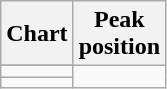<table class="wikitable sortable">
<tr>
<th>Chart</th>
<th>Peak<br>position</th>
</tr>
<tr>
</tr>
<tr>
</tr>
<tr>
</tr>
<tr>
</tr>
<tr>
</tr>
<tr>
</tr>
<tr>
<td></td>
</tr>
<tr>
<td></td>
</tr>
</table>
